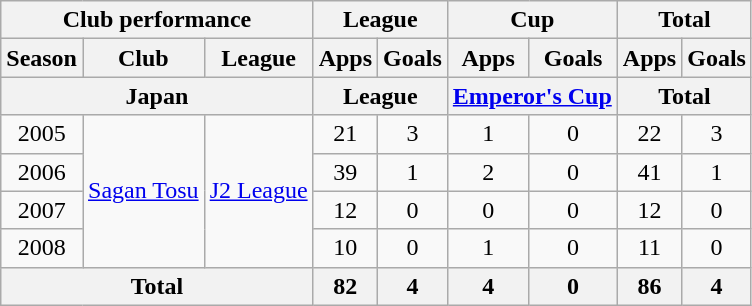<table class="wikitable" style="text-align:center;">
<tr>
<th colspan=3>Club performance</th>
<th colspan=2>League</th>
<th colspan=2>Cup</th>
<th colspan=2>Total</th>
</tr>
<tr>
<th>Season</th>
<th>Club</th>
<th>League</th>
<th>Apps</th>
<th>Goals</th>
<th>Apps</th>
<th>Goals</th>
<th>Apps</th>
<th>Goals</th>
</tr>
<tr>
<th colspan=3>Japan</th>
<th colspan=2>League</th>
<th colspan=2><a href='#'>Emperor's Cup</a></th>
<th colspan=2>Total</th>
</tr>
<tr>
<td>2005</td>
<td rowspan="4"><a href='#'>Sagan Tosu</a></td>
<td rowspan="4"><a href='#'>J2 League</a></td>
<td>21</td>
<td>3</td>
<td>1</td>
<td>0</td>
<td>22</td>
<td>3</td>
</tr>
<tr>
<td>2006</td>
<td>39</td>
<td>1</td>
<td>2</td>
<td>0</td>
<td>41</td>
<td>1</td>
</tr>
<tr>
<td>2007</td>
<td>12</td>
<td>0</td>
<td>0</td>
<td>0</td>
<td>12</td>
<td>0</td>
</tr>
<tr>
<td>2008</td>
<td>10</td>
<td>0</td>
<td>1</td>
<td>0</td>
<td>11</td>
<td>0</td>
</tr>
<tr>
<th colspan=3>Total</th>
<th>82</th>
<th>4</th>
<th>4</th>
<th>0</th>
<th>86</th>
<th>4</th>
</tr>
</table>
